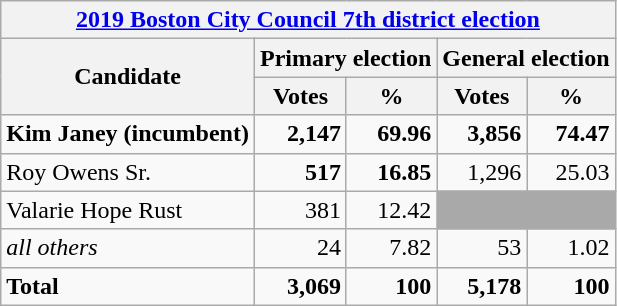<table class=wikitable>
<tr>
<th colspan=5><a href='#'>2019 Boston City Council 7th district election</a></th>
</tr>
<tr>
<th colspan=1 rowspan=2>Candidate</th>
<th colspan=2><strong>Primary election</strong></th>
<th colspan=2><strong>General election</strong></th>
</tr>
<tr>
<th>Votes</th>
<th>%</th>
<th>Votes</th>
<th>%</th>
</tr>
<tr>
<td><strong>Kim Janey (incumbent)</strong></td>
<td align="right"><strong>2,147</strong></td>
<td align="right"><strong>69.96</strong></td>
<td align="right"><strong>3,856</strong></td>
<td align="right"><strong>74.47</strong></td>
</tr>
<tr>
<td>Roy Owens Sr.</td>
<td align="right"><strong>517</strong></td>
<td align="right"><strong>16.85</strong></td>
<td align="right">1,296</td>
<td align="right">25.03</td>
</tr>
<tr>
<td>Valarie Hope Rust</td>
<td align="right">381</td>
<td align="right">12.42</td>
<td colspan=2 bgcolor=darkgray> </td>
</tr>
<tr>
<td><em>all others</em></td>
<td align="right">24</td>
<td align="right">7.82</td>
<td align="right">53</td>
<td align="right">1.02</td>
</tr>
<tr>
<td><strong>Total</strong></td>
<td align="right"><strong>3,069</strong></td>
<td align="right"><strong>100</strong></td>
<td align="right"><strong>5,178</strong></td>
<td align="right"><strong>100</strong></td>
</tr>
</table>
